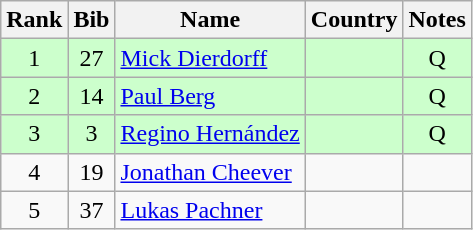<table class="wikitable" style="text-align:center;">
<tr>
<th>Rank</th>
<th>Bib</th>
<th>Name</th>
<th>Country</th>
<th>Notes</th>
</tr>
<tr bgcolor=ccffcc>
<td>1</td>
<td>27</td>
<td align="left"><a href='#'>Mick Dierdorff</a></td>
<td align="left"></td>
<td>Q</td>
</tr>
<tr bgcolor=ccffcc>
<td>2</td>
<td>14</td>
<td align="left"><a href='#'>Paul Berg</a></td>
<td align="left"></td>
<td>Q</td>
</tr>
<tr bgcolor=ccffcc>
<td>3</td>
<td>3</td>
<td align="left"><a href='#'>Regino Hernández</a></td>
<td align="left"></td>
<td>Q</td>
</tr>
<tr>
<td>4</td>
<td>19</td>
<td align="left"><a href='#'>Jonathan Cheever</a></td>
<td align="left"></td>
<td></td>
</tr>
<tr>
<td>5</td>
<td>37</td>
<td align="left"><a href='#'>Lukas Pachner</a></td>
<td align="left"></td>
<td></td>
</tr>
</table>
